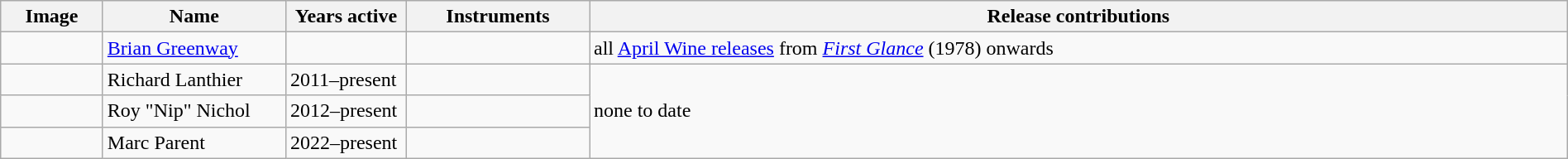<table class="wikitable" width="100%">
<tr>
<th width="75">Image</th>
<th width="140">Name</th>
<th width="90">Years active</th>
<th width="140">Instruments</th>
<th>Release contributions</th>
</tr>
<tr>
<td></td>
<td><a href='#'>Brian Greenway</a></td>
<td></td>
<td></td>
<td>all <a href='#'>April Wine releases</a> from <em><a href='#'>First Glance</a></em> (1978) onwards</td>
</tr>
<tr>
<td></td>
<td>Richard Lanthier</td>
<td>2011–present</td>
<td></td>
<td rowspan="3">none to date</td>
</tr>
<tr>
<td></td>
<td>Roy "Nip" Nichol</td>
<td>2012–present</td>
<td></td>
</tr>
<tr>
<td></td>
<td>Marc Parent</td>
<td>2022–present</td>
<td></td>
</tr>
</table>
